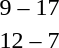<table style="text-align:center">
<tr>
<th width=200></th>
<th width=100></th>
<th width=200></th>
</tr>
<tr>
<td align=right></td>
<td>9 – 17</td>
<td align=left><strong></strong></td>
</tr>
<tr>
<td align=right><strong></strong></td>
<td>12 – 7</td>
<td align=left></td>
</tr>
</table>
